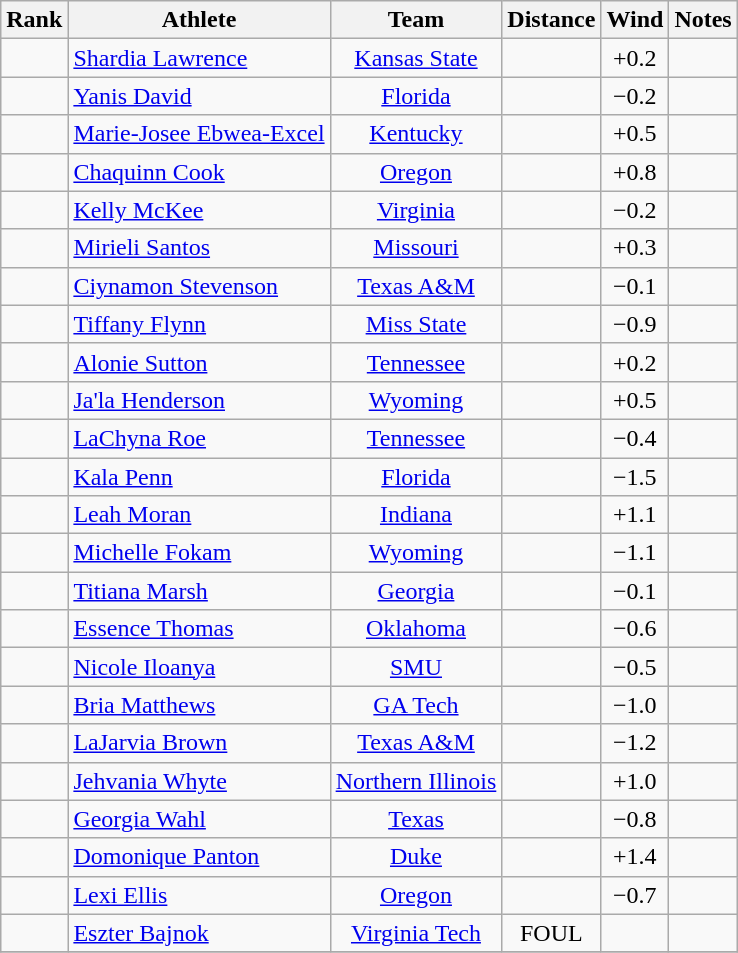<table class="wikitable sortable" style="text-align:center">
<tr>
<th>Rank</th>
<th>Athlete</th>
<th>Team</th>
<th>Distance</th>
<th>Wind</th>
<th>Notes</th>
</tr>
<tr>
<td></td>
<td align=left> <a href='#'>Shardia Lawrence</a></td>
<td><a href='#'>Kansas State</a></td>
<td></td>
<td>+0.2</td>
<td></td>
</tr>
<tr>
<td></td>
<td align=left> <a href='#'>Yanis David</a></td>
<td><a href='#'>Florida</a></td>
<td></td>
<td>−0.2</td>
<td></td>
</tr>
<tr>
<td></td>
<td align=left> <a href='#'>Marie-Josee Ebwea-Excel</a></td>
<td><a href='#'>Kentucky</a></td>
<td></td>
<td>+0.5</td>
<td></td>
</tr>
<tr>
<td></td>
<td align=left> <a href='#'>Chaquinn Cook</a></td>
<td><a href='#'>Oregon</a></td>
<td></td>
<td>+0.8</td>
<td></td>
</tr>
<tr>
<td></td>
<td align=left> <a href='#'>Kelly McKee</a></td>
<td><a href='#'>Virginia</a></td>
<td></td>
<td>−0.2</td>
<td></td>
</tr>
<tr>
<td></td>
<td align=left> <a href='#'>Mirieli Santos</a></td>
<td><a href='#'>Missouri</a></td>
<td></td>
<td>+0.3</td>
<td></td>
</tr>
<tr>
<td></td>
<td align=left> <a href='#'>Ciynamon Stevenson</a></td>
<td><a href='#'>Texas A&M</a></td>
<td></td>
<td>−0.1</td>
<td></td>
</tr>
<tr>
<td></td>
<td align=left> <a href='#'>Tiffany Flynn</a></td>
<td><a href='#'>Miss State</a></td>
<td></td>
<td>−0.9</td>
<td></td>
</tr>
<tr>
<td></td>
<td align=left> <a href='#'>Alonie Sutton</a></td>
<td><a href='#'>Tennessee</a></td>
<td></td>
<td>+0.2</td>
<td></td>
</tr>
<tr>
<td></td>
<td align=left> <a href='#'>Ja'la Henderson</a></td>
<td><a href='#'>Wyoming</a></td>
<td></td>
<td>+0.5</td>
<td></td>
</tr>
<tr>
<td></td>
<td align=left> <a href='#'>LaChyna Roe</a></td>
<td><a href='#'>Tennessee</a></td>
<td></td>
<td>−0.4</td>
<td></td>
</tr>
<tr>
<td></td>
<td align=left> <a href='#'>Kala Penn</a></td>
<td><a href='#'>Florida</a></td>
<td></td>
<td>−1.5</td>
<td></td>
</tr>
<tr>
<td></td>
<td align=left> <a href='#'>Leah Moran</a></td>
<td><a href='#'>Indiana</a></td>
<td></td>
<td>+1.1</td>
<td></td>
</tr>
<tr>
<td></td>
<td align=left> <a href='#'>Michelle Fokam</a></td>
<td><a href='#'>Wyoming</a></td>
<td></td>
<td>−1.1</td>
<td></td>
</tr>
<tr>
<td></td>
<td align=left> <a href='#'>Titiana Marsh</a></td>
<td><a href='#'>Georgia</a></td>
<td></td>
<td>−0.1</td>
<td></td>
</tr>
<tr>
<td></td>
<td align=left> <a href='#'>Essence Thomas</a></td>
<td><a href='#'>Oklahoma</a></td>
<td></td>
<td>−0.6</td>
<td></td>
</tr>
<tr>
<td></td>
<td align=left> <a href='#'>Nicole Iloanya</a></td>
<td><a href='#'>SMU</a></td>
<td></td>
<td>−0.5</td>
<td></td>
</tr>
<tr>
<td></td>
<td align=left> <a href='#'>Bria Matthews</a></td>
<td><a href='#'>GA Tech</a></td>
<td></td>
<td>−1.0</td>
<td></td>
</tr>
<tr>
<td></td>
<td align=left> <a href='#'>LaJarvia Brown</a></td>
<td><a href='#'>Texas A&M</a></td>
<td></td>
<td>−1.2</td>
<td></td>
</tr>
<tr>
<td></td>
<td align=left> <a href='#'>Jehvania Whyte</a></td>
<td><a href='#'>Northern Illinois</a></td>
<td></td>
<td>+1.0</td>
<td></td>
</tr>
<tr>
<td></td>
<td align=left> <a href='#'>Georgia Wahl</a></td>
<td><a href='#'>Texas</a></td>
<td></td>
<td>−0.8</td>
<td></td>
</tr>
<tr>
<td></td>
<td align=left> <a href='#'>Domonique Panton</a></td>
<td><a href='#'>Duke</a></td>
<td></td>
<td>+1.4</td>
<td></td>
</tr>
<tr>
<td></td>
<td align=left> <a href='#'>Lexi Ellis</a></td>
<td><a href='#'>Oregon</a></td>
<td></td>
<td>−0.7</td>
<td></td>
</tr>
<tr>
<td></td>
<td align=left> <a href='#'>Eszter Bajnok</a></td>
<td><a href='#'>Virginia Tech</a></td>
<td>FOUL</td>
<td></td>
<td></td>
</tr>
<tr>
</tr>
</table>
